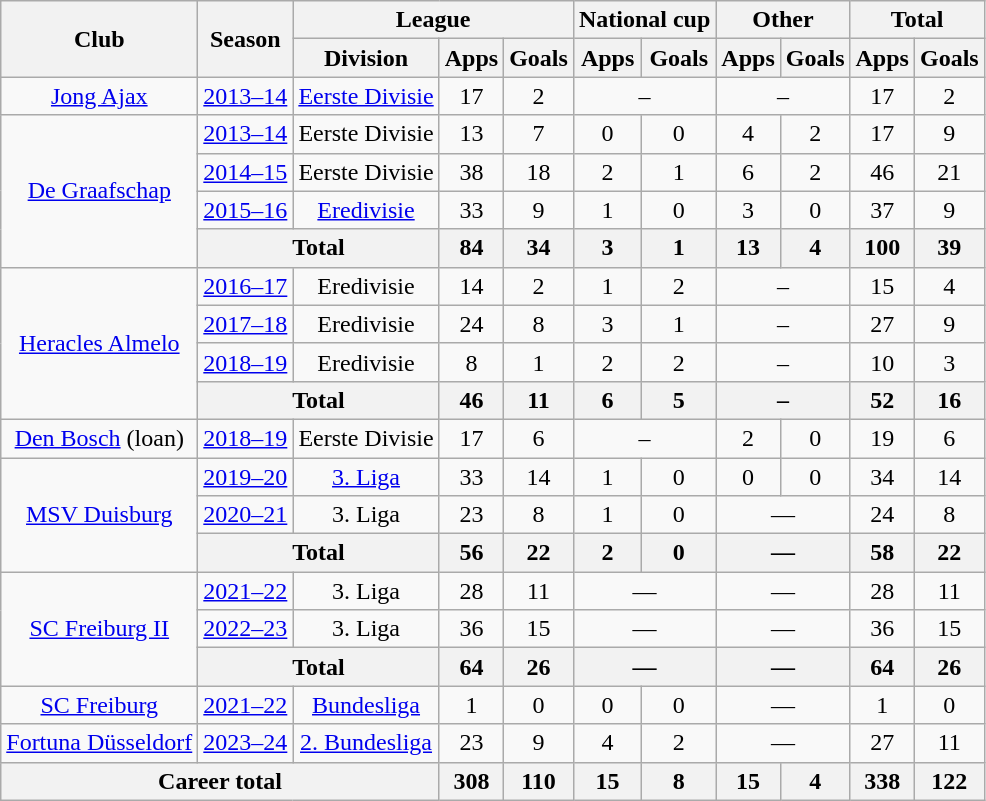<table class="wikitable" style="text-align:center">
<tr>
<th rowspan="2">Club</th>
<th rowspan="2">Season</th>
<th colspan="3">League</th>
<th colspan="2">National cup</th>
<th colspan="2">Other</th>
<th colspan="2">Total</th>
</tr>
<tr>
<th>Division</th>
<th>Apps</th>
<th>Goals</th>
<th>Apps</th>
<th>Goals</th>
<th>Apps</th>
<th>Goals</th>
<th>Apps</th>
<th>Goals</th>
</tr>
<tr>
<td><a href='#'>Jong Ajax</a></td>
<td><a href='#'>2013–14</a></td>
<td><a href='#'>Eerste Divisie</a></td>
<td>17</td>
<td>2</td>
<td colspan="2">–</td>
<td colspan="2">–</td>
<td>17</td>
<td>2</td>
</tr>
<tr>
<td rowspan="4"><a href='#'>De Graafschap</a></td>
<td><a href='#'>2013–14</a></td>
<td>Eerste Divisie</td>
<td>13</td>
<td>7</td>
<td>0</td>
<td>0</td>
<td>4</td>
<td>2</td>
<td>17</td>
<td>9</td>
</tr>
<tr>
<td><a href='#'>2014–15</a></td>
<td>Eerste Divisie</td>
<td>38</td>
<td>18</td>
<td>2</td>
<td>1</td>
<td>6</td>
<td>2</td>
<td>46</td>
<td>21</td>
</tr>
<tr>
<td><a href='#'>2015–16</a></td>
<td><a href='#'>Eredivisie</a></td>
<td>33</td>
<td>9</td>
<td>1</td>
<td>0</td>
<td>3</td>
<td>0</td>
<td>37</td>
<td>9</td>
</tr>
<tr>
<th colspan="2">Total</th>
<th>84</th>
<th>34</th>
<th>3</th>
<th>1</th>
<th>13</th>
<th>4</th>
<th>100</th>
<th>39</th>
</tr>
<tr>
<td rowspan="4"><a href='#'>Heracles Almelo</a></td>
<td><a href='#'>2016–17</a></td>
<td>Eredivisie</td>
<td>14</td>
<td>2</td>
<td>1</td>
<td>2</td>
<td colspan="2">–</td>
<td>15</td>
<td>4</td>
</tr>
<tr>
<td><a href='#'>2017–18</a></td>
<td>Eredivisie</td>
<td>24</td>
<td>8</td>
<td>3</td>
<td>1</td>
<td colspan="2">–</td>
<td>27</td>
<td>9</td>
</tr>
<tr>
<td><a href='#'>2018–19</a></td>
<td>Eredivisie</td>
<td>8</td>
<td>1</td>
<td>2</td>
<td>2</td>
<td colspan="2">–</td>
<td>10</td>
<td>3</td>
</tr>
<tr>
<th colspan="2">Total</th>
<th>46</th>
<th>11</th>
<th>6</th>
<th>5</th>
<th colspan="2">–</th>
<th>52</th>
<th>16</th>
</tr>
<tr>
<td><a href='#'>Den Bosch</a> (loan)</td>
<td><a href='#'>2018–19</a></td>
<td>Eerste Divisie</td>
<td>17</td>
<td>6</td>
<td colspan="2">–</td>
<td>2</td>
<td>0</td>
<td>19</td>
<td>6</td>
</tr>
<tr>
<td rowspan="3"><a href='#'>MSV Duisburg</a></td>
<td><a href='#'>2019–20</a></td>
<td><a href='#'>3. Liga</a></td>
<td>33</td>
<td>14</td>
<td>1</td>
<td>0</td>
<td>0</td>
<td>0</td>
<td>34</td>
<td>14</td>
</tr>
<tr>
<td><a href='#'>2020–21</a></td>
<td>3. Liga</td>
<td>23</td>
<td>8</td>
<td>1</td>
<td>0</td>
<td colspan="2">—</td>
<td>24</td>
<td>8</td>
</tr>
<tr>
<th colspan="2">Total</th>
<th>56</th>
<th>22</th>
<th>2</th>
<th>0</th>
<th colspan="2">—</th>
<th>58</th>
<th>22</th>
</tr>
<tr>
<td rowspan="3"><a href='#'>SC Freiburg II</a></td>
<td><a href='#'>2021–22</a></td>
<td>3. Liga</td>
<td>28</td>
<td>11</td>
<td colspan="2">—</td>
<td colspan="2">—</td>
<td>28</td>
<td>11</td>
</tr>
<tr>
<td><a href='#'>2022–23</a></td>
<td>3. Liga</td>
<td>36</td>
<td>15</td>
<td colspan="2">—</td>
<td colspan="2">—</td>
<td>36</td>
<td>15</td>
</tr>
<tr>
<th colspan="2">Total</th>
<th>64</th>
<th>26</th>
<th colspan="2">—</th>
<th colspan="2">—</th>
<th>64</th>
<th>26</th>
</tr>
<tr>
<td><a href='#'>SC Freiburg</a></td>
<td><a href='#'>2021–22</a></td>
<td><a href='#'>Bundesliga</a></td>
<td>1</td>
<td>0</td>
<td>0</td>
<td>0</td>
<td colspan="2">—</td>
<td>1</td>
<td>0</td>
</tr>
<tr>
<td><a href='#'>Fortuna Düsseldorf</a></td>
<td><a href='#'>2023–24</a></td>
<td><a href='#'>2. Bundesliga</a></td>
<td>23</td>
<td>9</td>
<td>4</td>
<td>2</td>
<td colspan="2">—</td>
<td>27</td>
<td>11</td>
</tr>
<tr>
<th colspan="3">Career total</th>
<th>308</th>
<th>110</th>
<th>15</th>
<th>8</th>
<th>15</th>
<th>4</th>
<th>338</th>
<th>122</th>
</tr>
</table>
